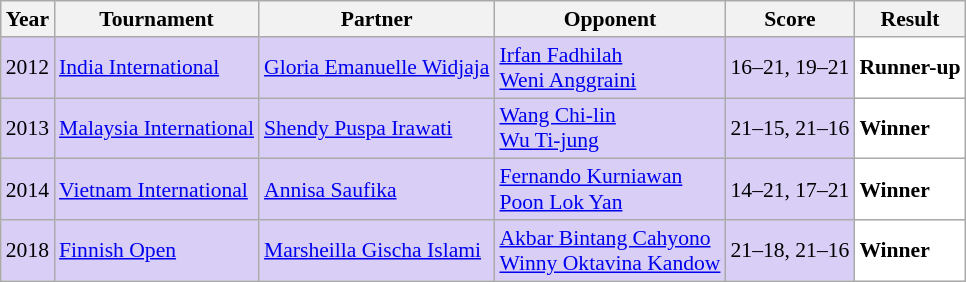<table class="sortable wikitable" style="font-size: 90%">
<tr>
<th>Year</th>
<th>Tournament</th>
<th>Partner</th>
<th>Opponent</th>
<th>Score</th>
<th>Result</th>
</tr>
<tr style="background:#D8CEF6">
<td align="center">2012</td>
<td align="left"><a href='#'>India International</a></td>
<td align="left"> <a href='#'>Gloria Emanuelle Widjaja</a></td>
<td align="left"> <a href='#'>Irfan Fadhilah</a><br> <a href='#'>Weni Anggraini</a></td>
<td align="left">16–21, 19–21</td>
<td style="text-align:left; background:white"> <strong>Runner-up</strong></td>
</tr>
<tr style="background:#D8CEF6">
<td align="center">2013</td>
<td align="left"><a href='#'>Malaysia International</a></td>
<td align="left"> <a href='#'>Shendy Puspa Irawati</a></td>
<td align="left"> <a href='#'>Wang Chi-lin</a><br> <a href='#'>Wu Ti-jung</a></td>
<td align="left">21–15, 21–16</td>
<td style="text-align:left; background:white"> <strong>Winner</strong></td>
</tr>
<tr style="background:#D8CEF6">
<td align="center">2014</td>
<td align="left"><a href='#'>Vietnam International</a></td>
<td align="left"> <a href='#'>Annisa Saufika</a></td>
<td align="left"> <a href='#'>Fernando Kurniawan</a><br> <a href='#'>Poon Lok Yan</a></td>
<td align="left">14–21, 17–21</td>
<td style="text-align:left; background:white"> <strong>Winner</strong></td>
</tr>
<tr style="background:#D8CEF6">
<td align="center">2018</td>
<td align="left"><a href='#'>Finnish Open</a></td>
<td align="left"> <a href='#'>Marsheilla Gischa Islami</a></td>
<td align="left"> <a href='#'>Akbar Bintang Cahyono</a><br> <a href='#'>Winny Oktavina Kandow</a></td>
<td align="left">21–18, 21–16</td>
<td style="text-align:left; background:white"> <strong>Winner</strong></td>
</tr>
</table>
